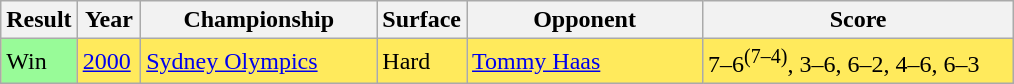<table class="sortable wikitable">
<tr>
<th style="width:40px">Result</th>
<th style="width:35px">Year</th>
<th style="width:150px">Championship</th>
<th style="width:50px">Surface</th>
<th style="width:150px">Opponent</th>
<th style="width:200px" class="unsortable">Score</th>
</tr>
<tr bgcolor=FFEA5C>
<td style="background:#98fb98;">Win</td>
<td><a href='#'>2000</a></td>
<td><a href='#'>Sydney Olympics</a></td>
<td>Hard</td>
<td> <a href='#'>Tommy Haas</a></td>
<td>7–6<sup>(7–4)</sup>, 3–6, 6–2, 4–6, 6–3</td>
</tr>
</table>
